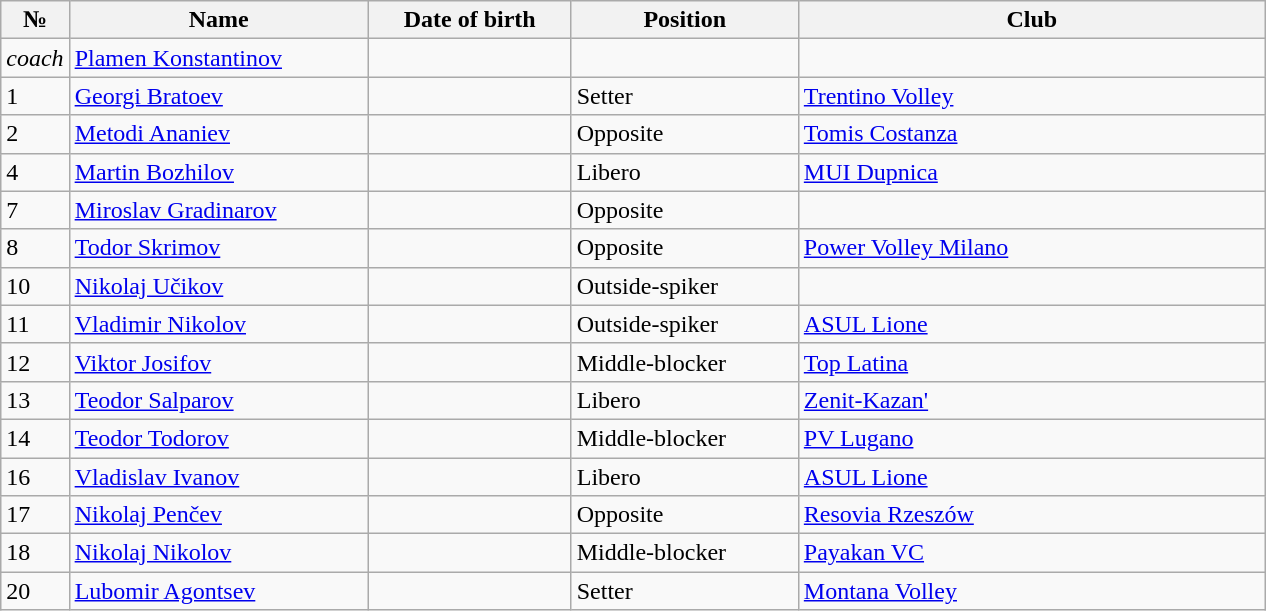<table class=wikitable sortable style=font-size:100%; text-align:center;>
<tr>
<th>№</th>
<th style=width:12em>Name</th>
<th style=width:8em>Date of birth</th>
<th style=width:9em>Position</th>
<th style=width:19em>Club</th>
</tr>
<tr>
<td><em>coach</em></td>
<td><a href='#'>Plamen Konstantinov</a></td>
<td></td>
<td></td>
</tr>
<tr>
<td>1</td>
<td><a href='#'>Georgi Bratoev</a></td>
<td></td>
<td>Setter</td>
<td> <a href='#'>Trentino Volley</a></td>
</tr>
<tr>
<td>2</td>
<td><a href='#'>Metodi Ananiev</a></td>
<td></td>
<td>Opposite</td>
<td> <a href='#'>Tomis Costanza</a></td>
</tr>
<tr>
<td>4</td>
<td><a href='#'>Martin Bozhilov</a></td>
<td></td>
<td>Libero</td>
<td> <a href='#'>MUI Dupnica</a></td>
</tr>
<tr>
<td>7</td>
<td><a href='#'>Miroslav Gradinarov</a></td>
<td></td>
<td>Opposite</td>
<td></td>
</tr>
<tr>
<td>8</td>
<td><a href='#'>Todor Skrimov</a></td>
<td></td>
<td>Opposite</td>
<td> <a href='#'>Power Volley Milano</a></td>
</tr>
<tr>
<td>10</td>
<td><a href='#'>Nikolaj Učikov</a></td>
<td></td>
<td>Outside-spiker</td>
<td></td>
</tr>
<tr>
<td>11</td>
<td><a href='#'>Vladimir Nikolov</a></td>
<td></td>
<td>Outside-spiker</td>
<td> <a href='#'>ASUL Lione</a></td>
</tr>
<tr>
<td>12</td>
<td><a href='#'>Viktor Josifov</a></td>
<td></td>
<td>Middle-blocker</td>
<td> <a href='#'>Top Latina</a></td>
</tr>
<tr>
<td>13</td>
<td><a href='#'>Teodor Salparov</a></td>
<td></td>
<td>Libero</td>
<td> <a href='#'>Zenit-Kazan'</a></td>
</tr>
<tr>
<td>14</td>
<td><a href='#'>Teodor Todorov</a></td>
<td></td>
<td>Middle-blocker</td>
<td> <a href='#'>PV Lugano</a></td>
</tr>
<tr>
<td>16</td>
<td><a href='#'>Vladislav Ivanov</a></td>
<td></td>
<td>Libero</td>
<td> <a href='#'>ASUL Lione</a></td>
</tr>
<tr>
<td>17</td>
<td><a href='#'>Nikolaj Penčev</a></td>
<td></td>
<td>Opposite</td>
<td> <a href='#'>Resovia Rzeszów</a></td>
</tr>
<tr>
<td>18</td>
<td><a href='#'>Nikolaj Nikolov</a></td>
<td></td>
<td>Middle-blocker</td>
<td> <a href='#'>Payakan VC</a></td>
</tr>
<tr>
<td>20</td>
<td><a href='#'>Lubomir Agontsev</a></td>
<td></td>
<td>Setter</td>
<td> <a href='#'>Montana Volley</a></td>
</tr>
</table>
